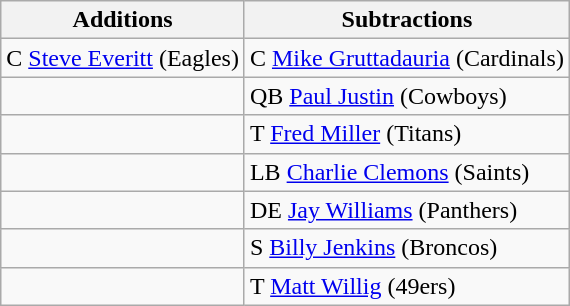<table class="wikitable">
<tr>
<th>Additions</th>
<th>Subtractions</th>
</tr>
<tr>
<td>C <a href='#'>Steve Everitt</a> (Eagles)</td>
<td>C <a href='#'>Mike Gruttadauria</a> (Cardinals)</td>
</tr>
<tr>
<td></td>
<td>QB <a href='#'>Paul Justin</a> (Cowboys)</td>
</tr>
<tr>
<td></td>
<td>T <a href='#'>Fred Miller</a> (Titans)</td>
</tr>
<tr>
<td></td>
<td>LB <a href='#'>Charlie Clemons</a> (Saints)</td>
</tr>
<tr>
<td></td>
<td>DE <a href='#'>Jay Williams</a> (Panthers)</td>
</tr>
<tr>
<td></td>
<td>S <a href='#'>Billy Jenkins</a> (Broncos)</td>
</tr>
<tr>
<td></td>
<td>T <a href='#'>Matt Willig</a> (49ers)</td>
</tr>
</table>
